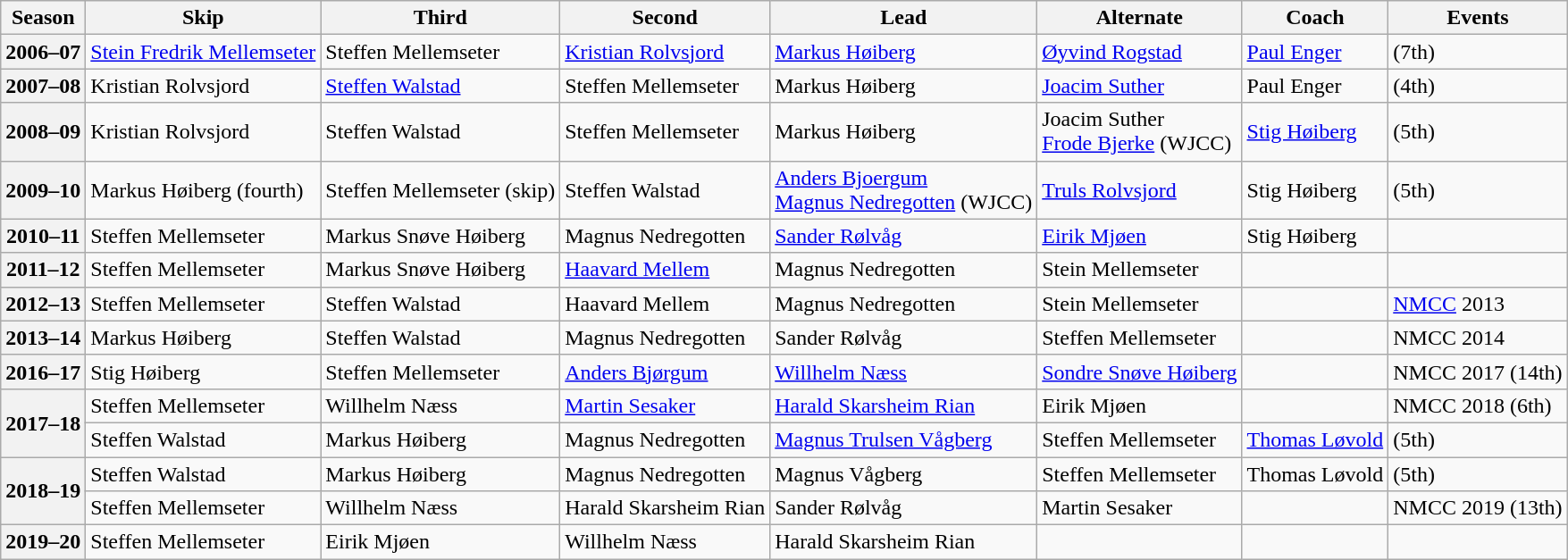<table class="wikitable">
<tr>
<th scope="col">Season</th>
<th scope="col">Skip</th>
<th scope="col">Third</th>
<th scope="col">Second</th>
<th scope="col">Lead</th>
<th scope="col">Alternate</th>
<th scope="col">Coach</th>
<th scope="col">Events</th>
</tr>
<tr>
<th scope="row">2006–07</th>
<td><a href='#'>Stein Fredrik Mellemseter</a></td>
<td>Steffen Mellemseter</td>
<td><a href='#'>Kristian Rolvsjord</a></td>
<td><a href='#'>Markus Høiberg</a></td>
<td><a href='#'>Øyvind Rogstad</a></td>
<td><a href='#'>Paul Enger</a></td>
<td> (7th)</td>
</tr>
<tr>
<th scope="row">2007–08</th>
<td>Kristian Rolvsjord</td>
<td><a href='#'>Steffen Walstad</a></td>
<td>Steffen Mellemseter</td>
<td>Markus Høiberg</td>
<td><a href='#'>Joacim Suther</a></td>
<td>Paul Enger</td>
<td> (4th)</td>
</tr>
<tr>
<th scope="row">2008–09</th>
<td>Kristian Rolvsjord</td>
<td>Steffen Walstad</td>
<td>Steffen Mellemseter</td>
<td>Markus Høiberg</td>
<td>Joacim Suther<br><a href='#'>Frode Bjerke</a> (WJCC)</td>
<td><a href='#'>Stig Høiberg</a></td>
<td> (5th)</td>
</tr>
<tr>
<th scope="row">2009–10</th>
<td>Markus Høiberg (fourth)</td>
<td>Steffen Mellemseter (skip)</td>
<td>Steffen Walstad</td>
<td><a href='#'>Anders Bjoergum</a><br><a href='#'>Magnus Nedregotten</a> (WJCC)</td>
<td><a href='#'>Truls Rolvsjord</a></td>
<td>Stig Høiberg</td>
<td> (5th)</td>
</tr>
<tr>
<th scope="row">2010–11</th>
<td>Steffen Mellemseter</td>
<td>Markus Snøve Høiberg</td>
<td>Magnus Nedregotten</td>
<td><a href='#'>Sander Rølvåg</a></td>
<td><a href='#'>Eirik Mjøen</a></td>
<td>Stig Høiberg</td>
<td> </td>
</tr>
<tr>
<th scope="row">2011–12</th>
<td>Steffen Mellemseter</td>
<td>Markus Snøve Høiberg</td>
<td><a href='#'>Haavard Mellem</a></td>
<td>Magnus Nedregotten</td>
<td>Stein Mellemseter</td>
<td></td>
<td></td>
</tr>
<tr>
<th scope="row">2012–13</th>
<td>Steffen Mellemseter</td>
<td>Steffen Walstad</td>
<td>Haavard Mellem</td>
<td>Magnus Nedregotten</td>
<td>Stein Mellemseter</td>
<td></td>
<td><a href='#'>NMCC</a> 2013 </td>
</tr>
<tr>
<th scope="row">2013–14</th>
<td>Markus Høiberg</td>
<td>Steffen Walstad</td>
<td>Magnus Nedregotten</td>
<td>Sander Rølvåg</td>
<td>Steffen Mellemseter</td>
<td></td>
<td>NMCC 2014 </td>
</tr>
<tr>
<th scope="row">2016–17</th>
<td>Stig Høiberg</td>
<td>Steffen Mellemseter</td>
<td><a href='#'>Anders Bjørgum</a></td>
<td><a href='#'>Willhelm Næss</a></td>
<td><a href='#'>Sondre Snøve Høiberg</a></td>
<td></td>
<td>NMCC 2017 (14th)</td>
</tr>
<tr>
<th scope="row" rowspan=2>2017–18</th>
<td>Steffen Mellemseter</td>
<td>Willhelm Næss</td>
<td><a href='#'>Martin Sesaker</a></td>
<td><a href='#'>Harald Skarsheim Rian</a></td>
<td>Eirik Mjøen</td>
<td></td>
<td>NMCC 2018 (6th)</td>
</tr>
<tr>
<td>Steffen Walstad</td>
<td>Markus Høiberg</td>
<td>Magnus Nedregotten</td>
<td><a href='#'>Magnus Trulsen Vågberg</a></td>
<td>Steffen Mellemseter</td>
<td><a href='#'>Thomas Løvold</a></td>
<td> (5th)</td>
</tr>
<tr>
<th scope="row" rowspan=2>2018–19</th>
<td>Steffen Walstad</td>
<td>Markus Høiberg</td>
<td>Magnus Nedregotten</td>
<td>Magnus Vågberg</td>
<td>Steffen Mellemseter</td>
<td>Thomas Løvold</td>
<td> (5th)</td>
</tr>
<tr>
<td>Steffen Mellemseter</td>
<td>Willhelm Næss</td>
<td>Harald Skarsheim Rian</td>
<td>Sander Rølvåg</td>
<td>Martin Sesaker</td>
<td></td>
<td>NMCC 2019 (13th)</td>
</tr>
<tr>
<th scope="row">2019–20</th>
<td>Steffen Mellemseter</td>
<td>Eirik Mjøen</td>
<td>Willhelm Næss</td>
<td>Harald Skarsheim Rian</td>
<td></td>
<td></td>
<td></td>
</tr>
</table>
